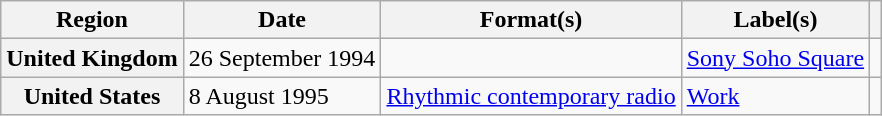<table class="wikitable plainrowheaders">
<tr>
<th scope="col">Region</th>
<th scope="col">Date</th>
<th scope="col">Format(s)</th>
<th scope="col">Label(s)</th>
<th scope="col"></th>
</tr>
<tr>
<th scope="row">United Kingdom</th>
<td>26 September 1994</td>
<td></td>
<td><a href='#'>Sony Soho Square</a></td>
<td></td>
</tr>
<tr>
<th scope="row">United States</th>
<td>8 August 1995</td>
<td><a href='#'>Rhythmic contemporary radio</a></td>
<td><a href='#'>Work</a></td>
<td></td>
</tr>
</table>
